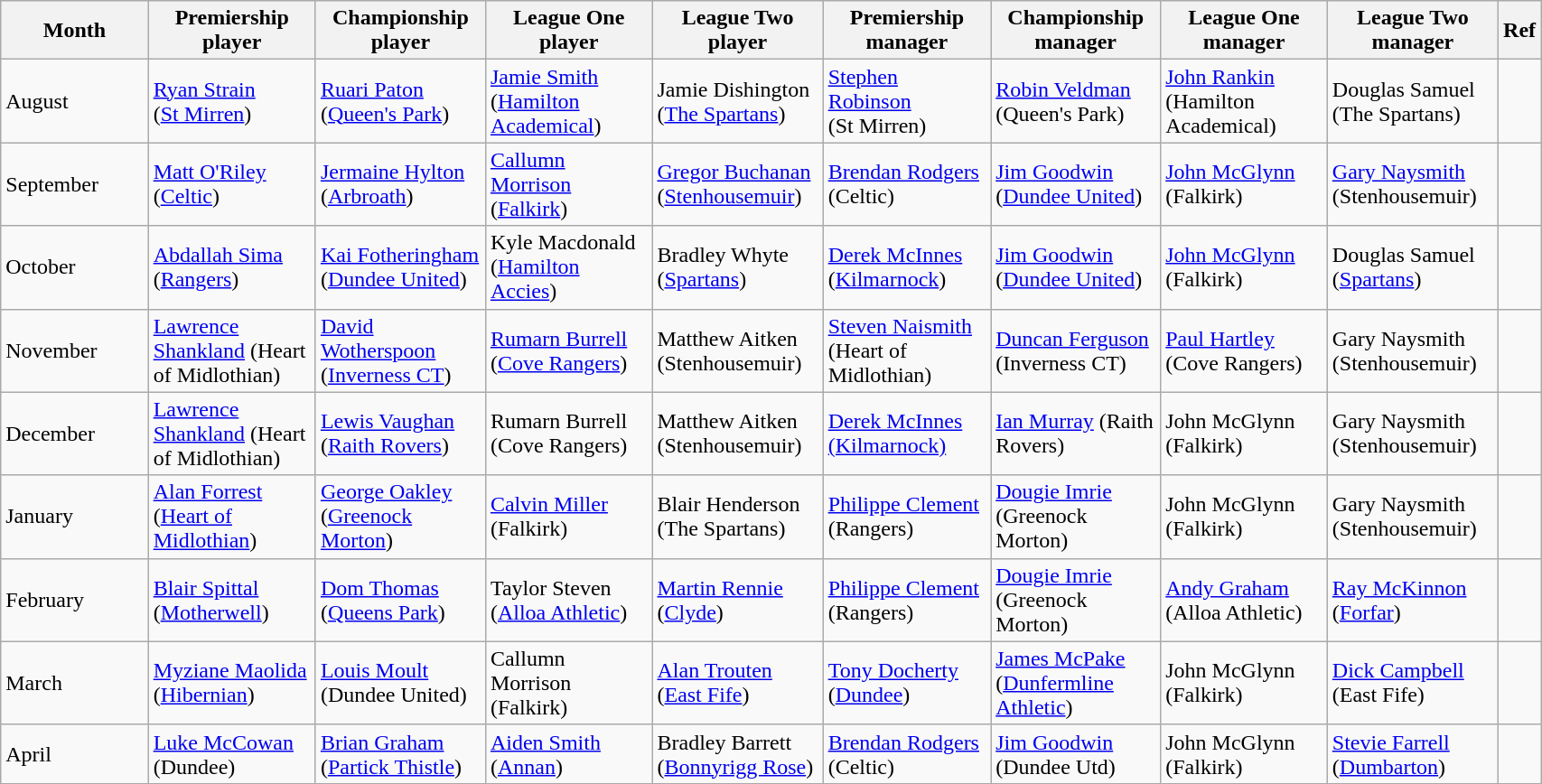<table class="wikitable" style="width: 90%">
<tr>
<th style="width: 10%">Month</th>
<th style="width: 11.25%">Premiership<br>player</th>
<th style="width: 11.25%">Championship<br>player</th>
<th style="width: 11.25%">League One<br>player</th>
<th style="width: 11.25%">League Two<br>player</th>
<th style="width: 11.25%">Premiership<br>manager</th>
<th style="width: 11.25%">Championship<br>manager</th>
<th style="width: 11.25%">League One<br>manager</th>
<th style="width: 11.25%">League Two<br>manager</th>
<th style="width: 11.25%">Ref</th>
</tr>
<tr>
<td>August</td>
<td><a href='#'>Ryan Strain</a><br>(<a href='#'>St Mirren</a>)</td>
<td><a href='#'>Ruari Paton</a><br>(<a href='#'>Queen's Park</a>)</td>
<td><a href='#'>Jamie Smith</a><br>(<a href='#'>Hamilton Academical</a>)</td>
<td>Jamie Dishington<br>(<a href='#'>The Spartans</a>)</td>
<td><a href='#'>Stephen Robinson</a><br>(St Mirren)</td>
<td><a href='#'>Robin Veldman</a><br>(Queen's Park)</td>
<td><a href='#'>John Rankin</a><br>(Hamilton Academical)</td>
<td>Douglas Samuel<br>(The Spartans)</td>
<td></td>
</tr>
<tr>
<td>September</td>
<td><a href='#'>Matt O'Riley</a><br>(<a href='#'>Celtic</a>)</td>
<td><a href='#'>Jermaine Hylton</a><br>(<a href='#'>Arbroath</a>)</td>
<td><a href='#'>Callumn Morrison</a><br>(<a href='#'>Falkirk</a>)</td>
<td><a href='#'>Gregor Buchanan</a><br>(<a href='#'>Stenhousemuir</a>)</td>
<td><a href='#'>Brendan Rodgers</a><br>(Celtic)</td>
<td><a href='#'>Jim Goodwin</a><br>(<a href='#'>Dundee United</a>)</td>
<td><a href='#'>John McGlynn</a><br>(Falkirk)</td>
<td><a href='#'>Gary Naysmith</a><br>(Stenhousemuir)</td>
<td></td>
</tr>
<tr>
<td>October</td>
<td><a href='#'>Abdallah Sima</a> <br> (<a href='#'>Rangers</a>)</td>
<td><a href='#'>Kai Fotheringham</a> <br> (<a href='#'>Dundee United</a>)</td>
<td>Kyle Macdonald <br> (<a href='#'>Hamilton Accies</a>)</td>
<td>Bradley Whyte <br> (<a href='#'>Spartans</a>)</td>
<td><a href='#'>Derek McInnes</a> <br> (<a href='#'>Kilmarnock</a>)</td>
<td><a href='#'>Jim Goodwin</a><br>(<a href='#'>Dundee United</a>)</td>
<td><a href='#'>John McGlynn</a><br>(Falkirk)</td>
<td>Douglas Samuel <br>(<a href='#'>Spartans</a>)</td>
<td></td>
</tr>
<tr>
<td>November</td>
<td><a href='#'>Lawrence Shankland</a> (Heart of Midlothian)</td>
<td><a href='#'>David Wotherspoon</a> (<a href='#'>Inverness CT</a>)</td>
<td><a href='#'>Rumarn Burrell</a> (<a href='#'>Cove Rangers</a>)</td>
<td>Matthew Aitken (Stenhousemuir)</td>
<td><a href='#'>Steven Naismith</a> (Heart of Midlothian)</td>
<td><a href='#'>Duncan Ferguson</a> (Inverness CT)</td>
<td><a href='#'>Paul Hartley</a> (Cove Rangers)</td>
<td>Gary Naysmith (Stenhousemuir)</td>
<td></td>
</tr>
<tr>
<td>December</td>
<td><a href='#'>Lawrence Shankland</a> (Heart of Midlothian)</td>
<td><a href='#'>Lewis Vaughan</a> (<a href='#'>Raith Rovers</a>)</td>
<td>Rumarn Burrell (Cove Rangers)</td>
<td>Matthew Aitken (Stenhousemuir)</td>
<td><a href='#'>Derek McInnes (Kilmarnock)</a></td>
<td><a href='#'>Ian Murray</a> (Raith Rovers)</td>
<td>John McGlynn (Falkirk)</td>
<td>Gary Naysmith (Stenhousemuir)</td>
<td></td>
</tr>
<tr>
<td>January</td>
<td><a href='#'>Alan Forrest</a> (<a href='#'>Heart of Midlothian</a>)</td>
<td><a href='#'>George Oakley</a> (<a href='#'>Greenock Morton</a>)</td>
<td><a href='#'>Calvin Miller</a> (Falkirk)</td>
<td>Blair Henderson (The Spartans)</td>
<td><a href='#'>Philippe Clement</a> (Rangers)</td>
<td><a href='#'>Dougie Imrie</a> (Greenock Morton)</td>
<td>John McGlynn (Falkirk)</td>
<td>Gary Naysmith (Stenhousemuir)</td>
<td></td>
</tr>
<tr>
<td>February</td>
<td><a href='#'>Blair Spittal</a> (<a href='#'>Motherwell</a>)</td>
<td><a href='#'>Dom Thomas</a> (<a href='#'>Queens Park</a>)</td>
<td>Taylor Steven (<a href='#'>Alloa Athletic</a>)</td>
<td><a href='#'>Martin Rennie</a> (<a href='#'>Clyde</a>)</td>
<td><a href='#'>Philippe Clement</a> (Rangers)</td>
<td><a href='#'>Dougie Imrie</a> (Greenock Morton)</td>
<td><a href='#'>Andy Graham</a> (Alloa Athletic)</td>
<td><a href='#'>Ray McKinnon</a> (<a href='#'>Forfar</a>)</td>
<td></td>
</tr>
<tr>
<td>March</td>
<td><a href='#'>Myziane Maolida</a> (<a href='#'>Hibernian</a>)</td>
<td><a href='#'>Louis Moult</a> (Dundee United)</td>
<td>Callumn Morrison (Falkirk)</td>
<td><a href='#'>Alan Trouten</a> (<a href='#'>East Fife</a>)</td>
<td><a href='#'>Tony Docherty</a> (<a href='#'>Dundee</a>)</td>
<td><a href='#'>James McPake</a> (<a href='#'>Dunfermline Athletic</a>)</td>
<td>John McGlynn (Falkirk)</td>
<td><a href='#'>Dick Campbell</a> (East Fife)</td>
<td></td>
</tr>
<tr>
<td>April</td>
<td><a href='#'>Luke McCowan</a> (Dundee)</td>
<td><a href='#'>Brian Graham</a><br>(<a href='#'>Partick Thistle</a>)</td>
<td><a href='#'>Aiden Smith</a><br>(<a href='#'>Annan</a>)</td>
<td>Bradley Barrett<br>(<a href='#'>Bonnyrigg Rose</a>)</td>
<td><a href='#'>Brendan Rodgers</a><br>(Celtic)</td>
<td><a href='#'>Jim Goodwin</a><br>(Dundee Utd)</td>
<td>John McGlynn (Falkirk)</td>
<td><a href='#'>Stevie Farrell</a><br>(<a href='#'>Dumbarton</a>)</td>
<td></td>
</tr>
</table>
